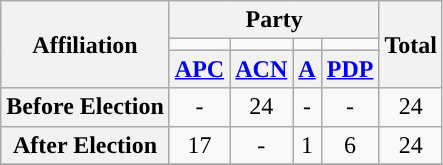<table class="wikitable" style="text-align:center">
<tr>
<th rowspan="3">Affiliation</th>
<th colspan="4">Party</th>
<th rowspan="3">Total</th>
</tr>
<tr>
<td style="background-color:"></td>
<td style="background-color:"></td>
<td style="background-color:"></td>
<td style="background-color:"></td>
</tr>
<tr>
<th><a href='#'>APC</a></th>
<th><a href='#'>ACN</a></th>
<th><a href='#'>A</a></th>
<th><a href='#'>PDP</a></th>
</tr>
<tr>
<th>Before Election</th>
<td>-</td>
<td>24</td>
<td>-</td>
<td>-</td>
<td>24</td>
</tr>
<tr>
<th>After Election</th>
<td>17</td>
<td>-</td>
<td>1</td>
<td>6</td>
<td>24</td>
</tr>
<tr>
</tr>
</table>
